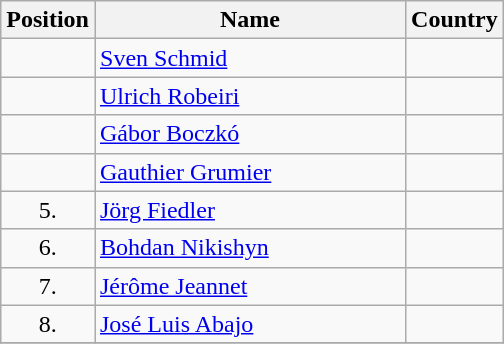<table class="wikitable">
<tr>
<th width="20">Position</th>
<th width="200">Name</th>
<th>Country</th>
</tr>
<tr>
<td align="center"></td>
<td><a href='#'>Sven Schmid</a></td>
<td></td>
</tr>
<tr>
<td align="center"></td>
<td><a href='#'>Ulrich Robeiri</a></td>
<td></td>
</tr>
<tr>
<td align="center"></td>
<td><a href='#'>Gábor Boczkó</a></td>
<td></td>
</tr>
<tr>
<td align="center"></td>
<td><a href='#'>Gauthier Grumier</a></td>
<td></td>
</tr>
<tr>
<td align="center">5.</td>
<td><a href='#'>Jörg Fiedler</a></td>
<td></td>
</tr>
<tr>
<td align="center">6.</td>
<td><a href='#'>Bohdan Nikishyn</a></td>
<td></td>
</tr>
<tr>
<td align="center">7.</td>
<td><a href='#'>Jérôme Jeannet</a></td>
<td></td>
</tr>
<tr>
<td align="center">8.</td>
<td><a href='#'>José Luis Abajo</a></td>
<td></td>
</tr>
<tr>
</tr>
</table>
